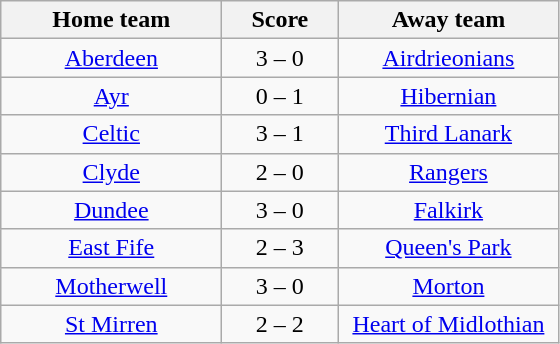<table class="wikitable" style="text-align: center">
<tr>
<th width=140>Home team</th>
<th width=70>Score</th>
<th width=140>Away team</th>
</tr>
<tr>
<td><a href='#'>Aberdeen</a></td>
<td>3 – 0</td>
<td><a href='#'>Airdrieonians</a></td>
</tr>
<tr>
<td><a href='#'>Ayr</a></td>
<td>0 – 1</td>
<td><a href='#'>Hibernian</a></td>
</tr>
<tr>
<td><a href='#'>Celtic</a></td>
<td>3 – 1</td>
<td><a href='#'>Third Lanark</a></td>
</tr>
<tr>
<td><a href='#'>Clyde</a></td>
<td>2 – 0</td>
<td><a href='#'>Rangers</a></td>
</tr>
<tr>
<td><a href='#'>Dundee</a></td>
<td>3 – 0</td>
<td><a href='#'>Falkirk</a></td>
</tr>
<tr>
<td><a href='#'>East Fife</a></td>
<td>2 – 3</td>
<td><a href='#'>Queen's Park</a></td>
</tr>
<tr>
<td><a href='#'>Motherwell</a></td>
<td>3 – 0</td>
<td><a href='#'>Morton</a></td>
</tr>
<tr>
<td><a href='#'>St Mirren</a></td>
<td>2 – 2</td>
<td><a href='#'>Heart of Midlothian</a></td>
</tr>
</table>
